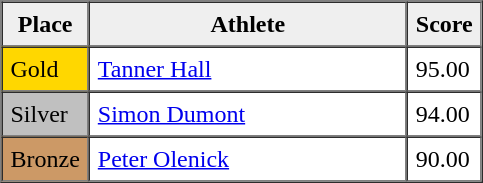<table border=1 cellpadding=5 cellspacing=0>
<tr>
<th style="background:#efefef;" width="20">Place</th>
<th style="background:#efefef;" width="200">Athlete</th>
<th style="background:#efefef;" width="20">Score</th>
</tr>
<tr align=left>
<td style="background:gold;">Gold</td>
<td><a href='#'>Tanner Hall</a></td>
<td>95.00</td>
</tr>
<tr align=left>
<td style="background:silver;">Silver</td>
<td><a href='#'>Simon Dumont</a></td>
<td>94.00</td>
</tr>
<tr align=left>
<td style="background:#CC9966;">Bronze</td>
<td><a href='#'>Peter Olenick</a></td>
<td>90.00</td>
</tr>
</table>
